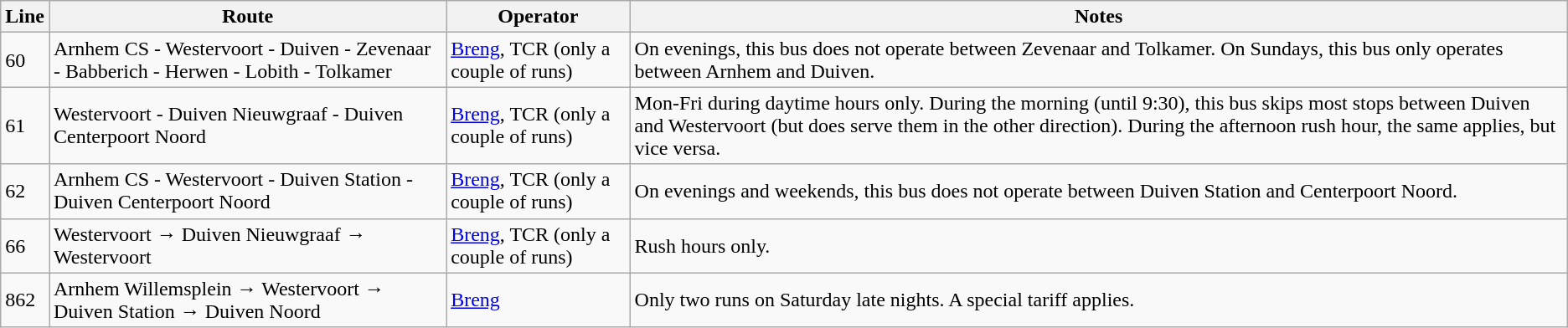<table class="wikitable">
<tr>
<th>Line</th>
<th>Route</th>
<th>Operator</th>
<th>Notes</th>
</tr>
<tr>
<td>60</td>
<td>Arnhem CS - Westervoort - Duiven - Zevenaar - Babberich - Herwen - Lobith - Tolkamer</td>
<td><a href='#'>Breng</a>, TCR (only a couple of runs)</td>
<td>On evenings, this bus does not operate between Zevenaar and Tolkamer. On Sundays, this bus only operates between Arnhem and Duiven.</td>
</tr>
<tr>
<td>61</td>
<td>Westervoort - Duiven Nieuwgraaf - Duiven Centerpoort Noord</td>
<td><a href='#'>Breng</a>, TCR (only a couple of runs)</td>
<td>Mon-Fri during daytime hours only. During the morning (until 9:30), this bus skips most stops between Duiven and Westervoort (but does serve them in the other direction). During the afternoon rush hour, the same applies, but vice versa.</td>
</tr>
<tr>
<td>62</td>
<td>Arnhem CS - Westervoort - Duiven Station - Duiven Centerpoort Noord</td>
<td><a href='#'>Breng</a>, TCR (only a couple of runs)</td>
<td>On evenings and weekends, this bus does not operate between Duiven Station and Centerpoort Noord.</td>
</tr>
<tr>
<td>66</td>
<td>Westervoort → Duiven Nieuwgraaf → Westervoort</td>
<td><a href='#'>Breng</a>, TCR (only a couple of runs)</td>
<td>Rush hours only.</td>
</tr>
<tr>
<td>862</td>
<td>Arnhem Willemsplein → Westervoort → Duiven Station → Duiven Noord</td>
<td><a href='#'>Breng</a></td>
<td>Only two runs on Saturday late nights. A special tariff applies.</td>
</tr>
</table>
